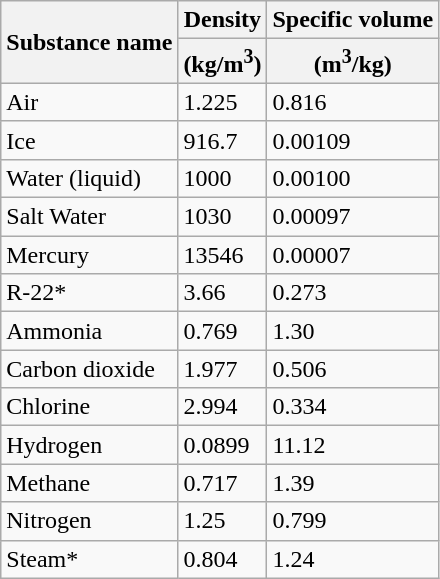<table class="wikitable">
<tr>
<th rowspan=2>Substance name</th>
<th>Density</th>
<th>Specific volume</th>
</tr>
<tr>
<th>(kg/m<sup>3</sup>)</th>
<th>(m<sup>3</sup>/kg)</th>
</tr>
<tr>
<td>Air</td>
<td>1.225</td>
<td>0.816</td>
</tr>
<tr>
<td>Ice</td>
<td>916.7</td>
<td>0.00109</td>
</tr>
<tr>
<td>Water (liquid)</td>
<td>1000</td>
<td>0.00100</td>
</tr>
<tr>
<td>Salt Water</td>
<td>1030</td>
<td>0.00097</td>
</tr>
<tr>
<td>Mercury</td>
<td>13546</td>
<td>0.00007</td>
</tr>
<tr>
<td>R-22*</td>
<td>3.66</td>
<td>0.273</td>
</tr>
<tr>
<td>Ammonia</td>
<td>0.769</td>
<td>1.30</td>
</tr>
<tr>
<td>Carbon dioxide</td>
<td>1.977</td>
<td>0.506</td>
</tr>
<tr>
<td>Chlorine</td>
<td>2.994</td>
<td>0.334</td>
</tr>
<tr>
<td>Hydrogen</td>
<td>0.0899</td>
<td>11.12</td>
</tr>
<tr>
<td>Methane</td>
<td>0.717</td>
<td>1.39</td>
</tr>
<tr>
<td>Nitrogen</td>
<td>1.25</td>
<td>0.799</td>
</tr>
<tr>
<td>Steam*</td>
<td>0.804</td>
<td>1.24</td>
</tr>
</table>
